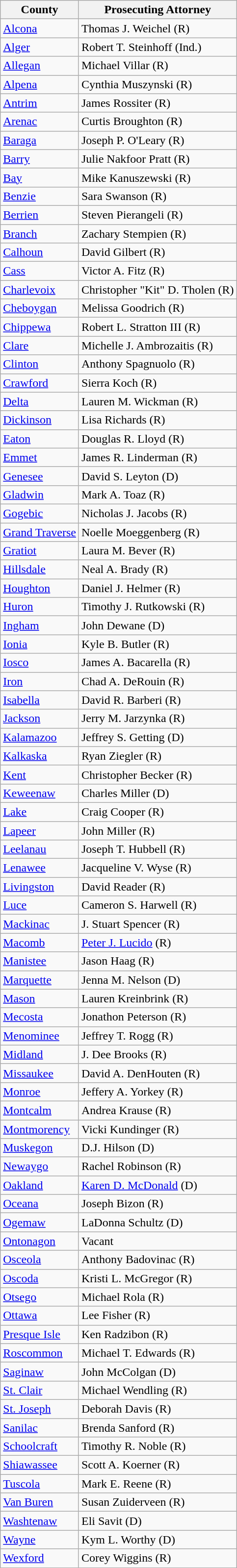<table class="wikitable">
<tr>
<th>County</th>
<th>Prosecuting Attorney</th>
</tr>
<tr>
<td><a href='#'>Alcona</a></td>
<td>Thomas J. Weichel (R)</td>
</tr>
<tr>
<td><a href='#'>Alger</a></td>
<td>Robert T. Steinhoff (Ind.)</td>
</tr>
<tr>
<td><a href='#'>Allegan</a></td>
<td>Michael Villar (R)</td>
</tr>
<tr>
<td><a href='#'>Alpena</a></td>
<td>Cynthia Muszynski (R)</td>
</tr>
<tr>
<td><a href='#'>Antrim</a></td>
<td>James Rossiter (R)</td>
</tr>
<tr>
<td><a href='#'>Arenac</a></td>
<td>Curtis Broughton (R)</td>
</tr>
<tr>
<td><a href='#'>Baraga</a></td>
<td>Joseph P. O'Leary (R)</td>
</tr>
<tr>
<td><a href='#'>Barry</a></td>
<td>Julie Nakfoor Pratt (R)</td>
</tr>
<tr>
<td><a href='#'>Bay</a></td>
<td>Mike Kanuszewski (R)</td>
</tr>
<tr>
<td><a href='#'>Benzie</a></td>
<td>Sara Swanson (R)</td>
</tr>
<tr>
<td><a href='#'>Berrien</a></td>
<td>Steven Pierangeli (R)</td>
</tr>
<tr>
<td><a href='#'>Branch</a></td>
<td>Zachary Stempien (R)</td>
</tr>
<tr>
<td><a href='#'>Calhoun</a></td>
<td>David Gilbert (R)</td>
</tr>
<tr>
<td><a href='#'>Cass</a></td>
<td>Victor A. Fitz (R)</td>
</tr>
<tr>
<td><a href='#'>Charlevoix</a></td>
<td>Christopher "Kit" D. Tholen  (R)</td>
</tr>
<tr>
<td><a href='#'>Cheboygan</a></td>
<td>Melissa Goodrich (R)</td>
</tr>
<tr>
<td><a href='#'>Chippewa</a></td>
<td>Robert L. Stratton III (R)</td>
</tr>
<tr>
<td><a href='#'>Clare</a></td>
<td>Michelle J. Ambrozaitis (R)</td>
</tr>
<tr>
<td><a href='#'>Clinton</a></td>
<td>Anthony Spagnuolo (R)</td>
</tr>
<tr>
<td><a href='#'>Crawford</a></td>
<td>Sierra Koch (R)</td>
</tr>
<tr>
<td><a href='#'>Delta</a></td>
<td>Lauren M. Wickman (R)</td>
</tr>
<tr>
<td><a href='#'>Dickinson</a></td>
<td>Lisa Richards (R)</td>
</tr>
<tr>
<td><a href='#'>Eaton</a></td>
<td>Douglas R. Lloyd (R)</td>
</tr>
<tr>
<td><a href='#'>Emmet</a></td>
<td>James R. Linderman (R)</td>
</tr>
<tr>
<td><a href='#'>Genesee</a></td>
<td>David S. Leyton (D)</td>
</tr>
<tr>
<td><a href='#'>Gladwin</a></td>
<td>Mark A. Toaz (R)</td>
</tr>
<tr>
<td><a href='#'>Gogebic</a></td>
<td>Nicholas J. Jacobs (R)</td>
</tr>
<tr>
<td><a href='#'>Grand Traverse</a></td>
<td>Noelle Moeggenberg (R)</td>
</tr>
<tr>
<td><a href='#'>Gratiot</a></td>
<td>Laura M. Bever (R)</td>
</tr>
<tr>
<td><a href='#'>Hillsdale</a></td>
<td>Neal A. Brady (R)</td>
</tr>
<tr>
<td><a href='#'>Houghton</a></td>
<td>Daniel J. Helmer (R)</td>
</tr>
<tr>
<td><a href='#'>Huron</a></td>
<td>Timothy J. Rutkowski (R)</td>
</tr>
<tr>
<td><a href='#'>Ingham</a></td>
<td>John Dewane (D)</td>
</tr>
<tr>
<td><a href='#'>Ionia</a></td>
<td>Kyle B. Butler (R)</td>
</tr>
<tr>
<td><a href='#'>Iosco</a></td>
<td>James A. Bacarella (R)</td>
</tr>
<tr>
<td><a href='#'>Iron</a></td>
<td>Chad A. DeRouin (R)</td>
</tr>
<tr>
<td><a href='#'>Isabella</a></td>
<td>David R. Barberi (R)</td>
</tr>
<tr>
<td><a href='#'>Jackson</a></td>
<td>Jerry M. Jarzynka (R)</td>
</tr>
<tr>
<td><a href='#'>Kalamazoo</a></td>
<td>Jeffrey S. Getting (D)</td>
</tr>
<tr>
<td><a href='#'>Kalkaska</a></td>
<td>Ryan Ziegler (R)</td>
</tr>
<tr>
<td><a href='#'>Kent</a></td>
<td>Christopher Becker (R)</td>
</tr>
<tr>
<td><a href='#'>Keweenaw</a></td>
<td>Charles Miller (D)</td>
</tr>
<tr>
<td><a href='#'>Lake</a></td>
<td>Craig Cooper (R)</td>
</tr>
<tr>
<td><a href='#'>Lapeer</a></td>
<td>John Miller (R)</td>
</tr>
<tr>
<td><a href='#'>Leelanau</a></td>
<td>Joseph T. Hubbell (R)</td>
</tr>
<tr>
<td><a href='#'>Lenawee</a></td>
<td>Jacqueline V. Wyse (R)</td>
</tr>
<tr>
<td><a href='#'>Livingston</a></td>
<td>David Reader (R)</td>
</tr>
<tr>
<td><a href='#'>Luce</a></td>
<td>Cameron S. Harwell (R)</td>
</tr>
<tr>
<td><a href='#'>Mackinac</a></td>
<td>J. Stuart Spencer (R)</td>
</tr>
<tr>
<td><a href='#'>Macomb</a></td>
<td><a href='#'>Peter J. Lucido</a> (R)</td>
</tr>
<tr>
<td><a href='#'>Manistee</a></td>
<td>Jason Haag (R)</td>
</tr>
<tr>
<td><a href='#'>Marquette</a></td>
<td>Jenna M. Nelson (D)</td>
</tr>
<tr>
<td><a href='#'>Mason</a></td>
<td>Lauren Kreinbrink (R)</td>
</tr>
<tr>
<td><a href='#'>Mecosta</a></td>
<td>Jonathon Peterson (R)</td>
</tr>
<tr>
<td><a href='#'>Menominee</a></td>
<td>Jeffrey T. Rogg (R)</td>
</tr>
<tr>
<td><a href='#'>Midland</a></td>
<td>J. Dee Brooks (R)</td>
</tr>
<tr>
<td><a href='#'>Missaukee</a></td>
<td>David A. DenHouten (R)</td>
</tr>
<tr>
<td><a href='#'>Monroe</a></td>
<td>Jeffery A. Yorkey (R)</td>
</tr>
<tr>
<td><a href='#'>Montcalm</a></td>
<td>Andrea Krause (R)</td>
</tr>
<tr>
<td><a href='#'>Montmorency</a></td>
<td>Vicki Kundinger (R)</td>
</tr>
<tr>
<td><a href='#'>Muskegon</a></td>
<td>D.J. Hilson (D)</td>
</tr>
<tr>
<td><a href='#'>Newaygo</a></td>
<td>Rachel Robinson (R)</td>
</tr>
<tr>
<td><a href='#'>Oakland</a></td>
<td><a href='#'>Karen D. McDonald</a> (D)</td>
</tr>
<tr>
<td><a href='#'>Oceana</a></td>
<td>Joseph Bizon (R)</td>
</tr>
<tr>
<td><a href='#'>Ogemaw</a></td>
<td>LaDonna Schultz (D)</td>
</tr>
<tr>
<td><a href='#'>Ontonagon</a></td>
<td>Vacant</td>
</tr>
<tr>
<td><a href='#'>Osceola</a></td>
<td>Anthony Badovinac (R)</td>
</tr>
<tr>
<td><a href='#'>Oscoda</a></td>
<td>Kristi L. McGregor (R)</td>
</tr>
<tr>
<td><a href='#'>Otsego</a></td>
<td>Michael Rola (R)</td>
</tr>
<tr>
<td><a href='#'>Ottawa</a></td>
<td>Lee Fisher (R)</td>
</tr>
<tr>
<td><a href='#'>Presque Isle</a></td>
<td>Ken Radzibon (R)</td>
</tr>
<tr>
<td><a href='#'>Roscommon</a></td>
<td>Michael T. Edwards (R)</td>
</tr>
<tr>
<td><a href='#'>Saginaw</a></td>
<td>John McColgan (D)</td>
</tr>
<tr>
<td><a href='#'>St. Clair</a></td>
<td>Michael Wendling (R)</td>
</tr>
<tr>
<td><a href='#'>St. Joseph</a></td>
<td>Deborah Davis (R)</td>
</tr>
<tr>
<td><a href='#'>Sanilac</a></td>
<td>Brenda Sanford (R)</td>
</tr>
<tr>
<td><a href='#'>Schoolcraft</a></td>
<td>Timothy R. Noble (R)</td>
</tr>
<tr>
<td><a href='#'>Shiawassee</a></td>
<td>Scott A. Koerner  (R)</td>
</tr>
<tr>
<td><a href='#'>Tuscola</a></td>
<td>Mark E. Reene (R)</td>
</tr>
<tr>
<td><a href='#'>Van Buren</a></td>
<td>Susan Zuiderveen (R)</td>
</tr>
<tr>
<td><a href='#'>Washtenaw</a></td>
<td>Eli Savit (D)</td>
</tr>
<tr>
<td><a href='#'>Wayne</a></td>
<td>Kym L. Worthy (D)</td>
</tr>
<tr>
<td><a href='#'>Wexford</a></td>
<td>Corey Wiggins (R)</td>
</tr>
</table>
